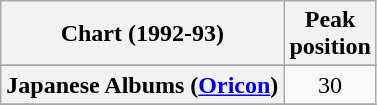<table class="wikitable plainrowheaders">
<tr>
<th scope="col">Chart (1992-93)</th>
<th scope="col">Peak<br>position</th>
</tr>
<tr>
</tr>
<tr>
<th scope="row">Japanese Albums (<a href='#'>Oricon</a>)</th>
<td align="center">30</td>
</tr>
<tr>
</tr>
<tr>
</tr>
</table>
